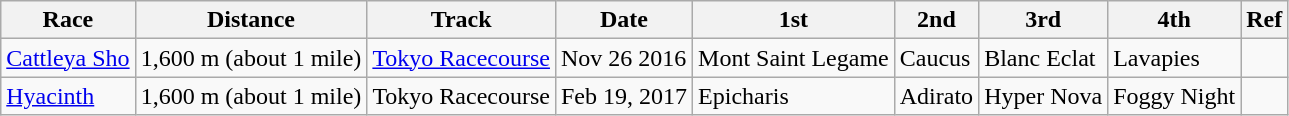<table class="wikitable">
<tr>
<th>Race</th>
<th>Distance</th>
<th>Track</th>
<th>Date</th>
<th>1st</th>
<th>2nd</th>
<th>3rd</th>
<th>4th</th>
<th>Ref</th>
</tr>
<tr>
<td><a href='#'>Cattleya Sho</a></td>
<td>1,600 m <span>(about 1 mile)</span></td>
<td><a href='#'>Tokyo Racecourse</a></td>
<td>Nov 26 2016</td>
<td>Mont Saint Legame</td>
<td>Caucus</td>
<td>Blanc Eclat</td>
<td>Lavapies</td>
<td></td>
</tr>
<tr>
<td><a href='#'>Hyacinth</a></td>
<td>1,600 m <span>(about 1 mile)</span></td>
<td>Tokyo Racecourse</td>
<td>Feb 19, 2017</td>
<td>Epicharis</td>
<td>Adirato</td>
<td>Hyper Nova</td>
<td>Foggy Night</td>
<td></td>
</tr>
</table>
